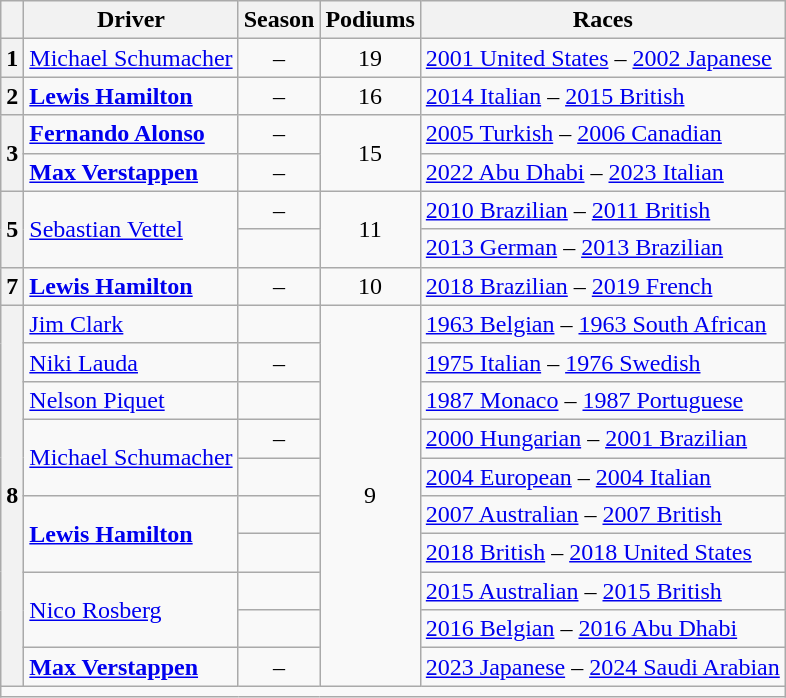<table class="wikitable">
<tr>
<th></th>
<th>Driver</th>
<th>Season</th>
<th>Podiums</th>
<th>Races</th>
</tr>
<tr>
<th>1</th>
<td> <a href='#'>Michael Schumacher</a></td>
<td align=center>–</td>
<td align=center>19</td>
<td><a href='#'>2001 United States</a> – <a href='#'>2002 Japanese</a></td>
</tr>
<tr>
<th>2</th>
<td> <strong><a href='#'>Lewis Hamilton</a></strong></td>
<td align=center>–</td>
<td align=center>16</td>
<td><a href='#'>2014 Italian</a> – <a href='#'>2015 British</a></td>
</tr>
<tr>
<th rowspan=2>3</th>
<td> <strong><a href='#'>Fernando Alonso</a></strong></td>
<td align=center>–</td>
<td align=center rowspan=2>15</td>
<td><a href='#'>2005 Turkish</a> – <a href='#'>2006 Canadian</a></td>
</tr>
<tr>
<td> <strong><a href='#'>Max Verstappen</a></strong></td>
<td align=center>–</td>
<td><a href='#'>2022 Abu Dhabi</a> – <a href='#'>2023 Italian</a></td>
</tr>
<tr>
<th rowspan=2>5</th>
<td rowspan=2> <a href='#'>Sebastian Vettel</a></td>
<td align=center>–</td>
<td align=center rowspan=2>11</td>
<td><a href='#'>2010 Brazilian</a> – <a href='#'>2011 British</a></td>
</tr>
<tr>
<td align=center></td>
<td><a href='#'>2013 German</a> – <a href='#'>2013 Brazilian</a></td>
</tr>
<tr>
<th>7</th>
<td> <strong><a href='#'>Lewis Hamilton</a></strong></td>
<td align=center>–</td>
<td align=center>10</td>
<td><a href='#'>2018 Brazilian</a> – <a href='#'>2019 French</a></td>
</tr>
<tr>
<th rowspan=10>8</th>
<td> <a href='#'>Jim Clark</a></td>
<td align=center></td>
<td align=center rowspan=10>9</td>
<td><a href='#'>1963 Belgian</a> – <a href='#'>1963 South African</a></td>
</tr>
<tr>
<td> <a href='#'>Niki Lauda</a></td>
<td align=center>–</td>
<td><a href='#'>1975 Italian</a> – <a href='#'>1976 Swedish</a></td>
</tr>
<tr>
<td> <a href='#'>Nelson Piquet</a></td>
<td align=center></td>
<td><a href='#'>1987 Monaco</a> – <a href='#'>1987 Portuguese</a></td>
</tr>
<tr>
<td rowspan=2> <a href='#'>Michael Schumacher</a></td>
<td align=center>–</td>
<td><a href='#'>2000 Hungarian</a> – <a href='#'>2001 Brazilian</a></td>
</tr>
<tr>
<td align=center></td>
<td><a href='#'>2004 European</a> – <a href='#'>2004 Italian</a></td>
</tr>
<tr>
<td rowspan=2> <strong><a href='#'>Lewis Hamilton</a></strong></td>
<td align=center></td>
<td><a href='#'>2007 Australian</a> – <a href='#'>2007 British</a></td>
</tr>
<tr>
<td align=center></td>
<td><a href='#'>2018 British</a> – <a href='#'>2018 United States</a></td>
</tr>
<tr>
<td rowspan=2 align=left> <a href='#'>Nico Rosberg</a></td>
<td align=center></td>
<td><a href='#'>2015 Australian</a> – <a href='#'>2015 British</a></td>
</tr>
<tr>
<td align=center></td>
<td><a href='#'>2016 Belgian</a> – <a href='#'>2016 Abu Dhabi</a></td>
</tr>
<tr>
<td> <strong><a href='#'>Max Verstappen</a></strong></td>
<td align=center>–</td>
<td><a href='#'>2023 Japanese</a> – <a href='#'>2024 Saudi Arabian</a></td>
</tr>
<tr align=center>
<td colspan=5></td>
</tr>
</table>
